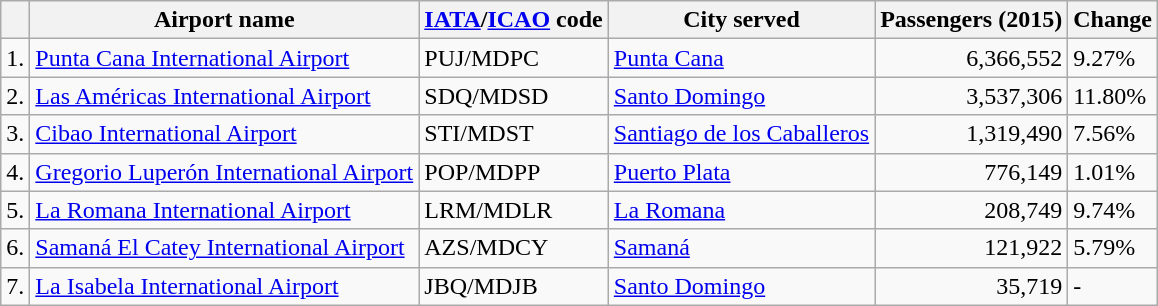<table class="wikitable sortable">
<tr>
<th></th>
<th>Airport name</th>
<th><a href='#'>IATA</a>/<a href='#'>ICAO</a> code</th>
<th>City served</th>
<th>Passengers (2015)</th>
<th>Change</th>
</tr>
<tr>
<td>1.</td>
<td><a href='#'>Punta Cana International Airport</a></td>
<td>PUJ/MDPC</td>
<td><a href='#'>Punta Cana</a></td>
<td align="right">6,366,552</td>
<td>  9.27%</td>
</tr>
<tr>
<td>2.</td>
<td><a href='#'>Las Américas International Airport</a></td>
<td>SDQ/MDSD</td>
<td><a href='#'>Santo Domingo</a></td>
<td align="right">3,537,306</td>
<td>11.80%</td>
</tr>
<tr>
<td>3.</td>
<td><a href='#'>Cibao International Airport</a></td>
<td>STI/MDST</td>
<td><a href='#'>Santiago de los Caballeros</a></td>
<td align="right">1,319,490</td>
<td>7.56%</td>
</tr>
<tr>
<td>4.</td>
<td><a href='#'>Gregorio Luperón International Airport</a></td>
<td>POP/MDPP</td>
<td><a href='#'>Puerto Plata</a></td>
<td align="right">776,149</td>
<td>  1.01%</td>
</tr>
<tr>
<td>5.</td>
<td><a href='#'>La Romana International Airport</a></td>
<td>LRM/MDLR</td>
<td><a href='#'>La Romana</a></td>
<td align="right">208,749</td>
<td>   9.74%</td>
</tr>
<tr>
<td>6.</td>
<td><a href='#'>Samaná El Catey International Airport</a></td>
<td>AZS/MDCY</td>
<td><a href='#'>Samaná</a></td>
<td align="right">121,922</td>
<td>5.79%</td>
</tr>
<tr>
<td>7.</td>
<td><a href='#'>La Isabela International Airport</a></td>
<td>JBQ/MDJB</td>
<td><a href='#'>Santo Domingo</a></td>
<td align="right">35,719</td>
<td>-</td>
</tr>
</table>
